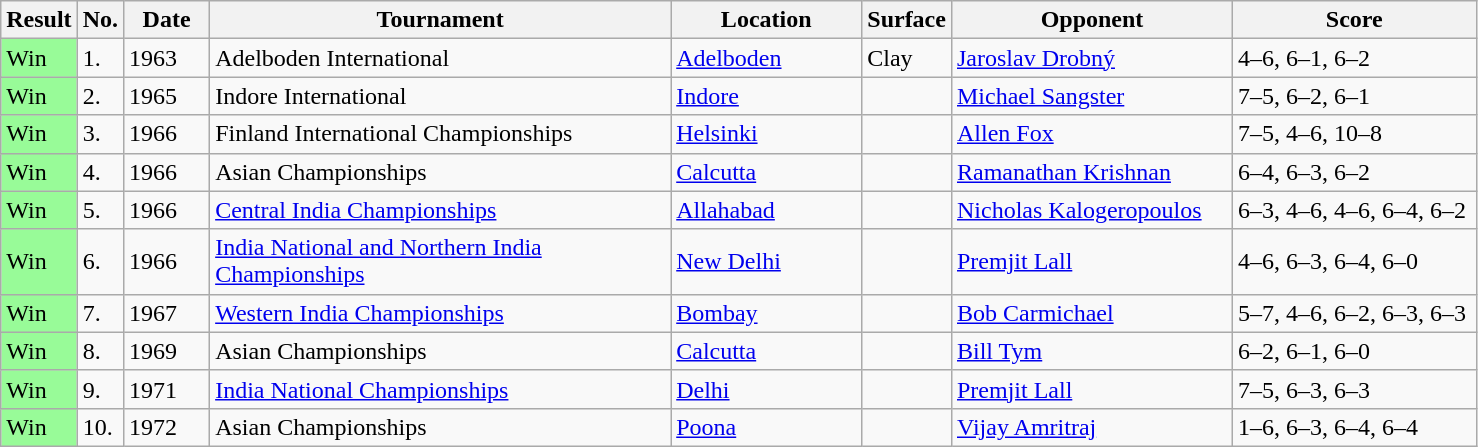<table class="sortable wikitable">
<tr>
<th width=40>Result</th>
<th width=20>No.</th>
<th width=50>Date</th>
<th width=300>Tournament</th>
<th width=120>Location</th>
<th width=50>Surface</th>
<th width=180>Opponent</th>
<th width=155 class="unsortable">Score</th>
</tr>
<tr>
<td bgcolor=#98fb98>Win</td>
<td>1.</td>
<td>1963</td>
<td>Adelboden International</td>
<td><a href='#'>Adelboden</a></td>
<td>Clay</td>
<td> <a href='#'>Jaroslav Drobný</a></td>
<td>4–6, 6–1, 6–2</td>
</tr>
<tr>
<td bgcolor=#98fb98>Win</td>
<td>2.</td>
<td>1965</td>
<td>Indore International</td>
<td><a href='#'>Indore</a></td>
<td></td>
<td> <a href='#'>Michael Sangster</a></td>
<td>7–5, 6–2, 6–1</td>
</tr>
<tr>
<td bgcolor=#98fb98>Win</td>
<td>3.</td>
<td>1966</td>
<td>Finland International Championships</td>
<td><a href='#'>Helsinki</a></td>
<td></td>
<td> <a href='#'>Allen Fox</a></td>
<td>7–5, 4–6, 10–8</td>
</tr>
<tr>
<td bgcolor=#98fb98>Win</td>
<td>4.</td>
<td>1966</td>
<td>Asian Championships</td>
<td><a href='#'>Calcutta</a></td>
<td></td>
<td> <a href='#'>Ramanathan Krishnan</a></td>
<td>6–4, 6–3, 6–2</td>
</tr>
<tr>
<td bgcolor=#98fb98>Win</td>
<td>5.</td>
<td>1966</td>
<td><a href='#'>Central India Championships</a></td>
<td><a href='#'>Allahabad</a></td>
<td></td>
<td> <a href='#'>Nicholas Kalogeropoulos</a></td>
<td>6–3, 4–6, 4–6, 6–4, 6–2</td>
</tr>
<tr>
<td bgcolor=#98fb98>Win</td>
<td>6.</td>
<td>1966</td>
<td><a href='#'>India National and Northern India Championships</a></td>
<td><a href='#'>New Delhi</a></td>
<td></td>
<td> <a href='#'>Premjit Lall</a></td>
<td>4–6, 6–3, 6–4, 6–0</td>
</tr>
<tr>
<td bgcolor=#98fb98>Win</td>
<td>7.</td>
<td>1967</td>
<td><a href='#'>Western India Championships</a></td>
<td><a href='#'>Bombay</a></td>
<td></td>
<td> <a href='#'>Bob Carmichael</a></td>
<td>5–7, 4–6, 6–2, 6–3, 6–3</td>
</tr>
<tr>
<td bgcolor=#98fb98>Win</td>
<td>8.</td>
<td>1969</td>
<td>Asian Championships</td>
<td><a href='#'>Calcutta</a></td>
<td></td>
<td> <a href='#'>Bill Tym</a></td>
<td>6–2, 6–1, 6–0</td>
</tr>
<tr>
<td bgcolor=#98fb98>Win</td>
<td>9.</td>
<td>1971</td>
<td><a href='#'>India National Championships</a></td>
<td><a href='#'>Delhi</a></td>
<td></td>
<td> <a href='#'>Premjit Lall</a></td>
<td>7–5, 6–3, 6–3</td>
</tr>
<tr>
<td bgcolor=#98fb98>Win</td>
<td>10.</td>
<td>1972</td>
<td>Asian Championships</td>
<td><a href='#'>Poona</a></td>
<td></td>
<td> <a href='#'>Vijay Amritraj</a></td>
<td>1–6, 6–3, 6–4, 6–4</td>
</tr>
</table>
